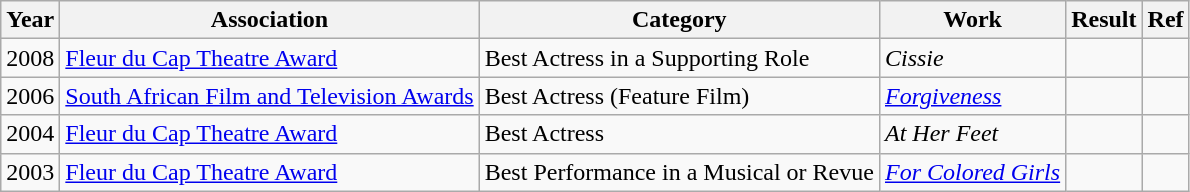<table class="wikitable sortable">
<tr>
<th>Year</th>
<th>Association</th>
<th>Category</th>
<th>Work</th>
<th>Result</th>
<th>Ref</th>
</tr>
<tr>
<td>2008</td>
<td><a href='#'>Fleur du Cap Theatre Award</a></td>
<td>Best Actress in a Supporting Role</td>
<td><em>Cissie</em></td>
<td></td>
<td></td>
</tr>
<tr>
<td>2006</td>
<td><a href='#'>South African Film and Television Awards</a></td>
<td>Best Actress (Feature Film)</td>
<td><em><a href='#'>Forgiveness</a></em></td>
<td></td>
<td></td>
</tr>
<tr>
<td>2004</td>
<td><a href='#'>Fleur du Cap Theatre Award</a></td>
<td>Best Actress</td>
<td><em>At Her Feet</em></td>
<td></td>
<td></td>
</tr>
<tr>
<td>2003</td>
<td><a href='#'>Fleur du Cap Theatre Award</a></td>
<td>Best Performance in a Musical or Revue</td>
<td><a href='#'><em>For Colored Girls</em></a></td>
<td></td>
<td></td>
</tr>
</table>
